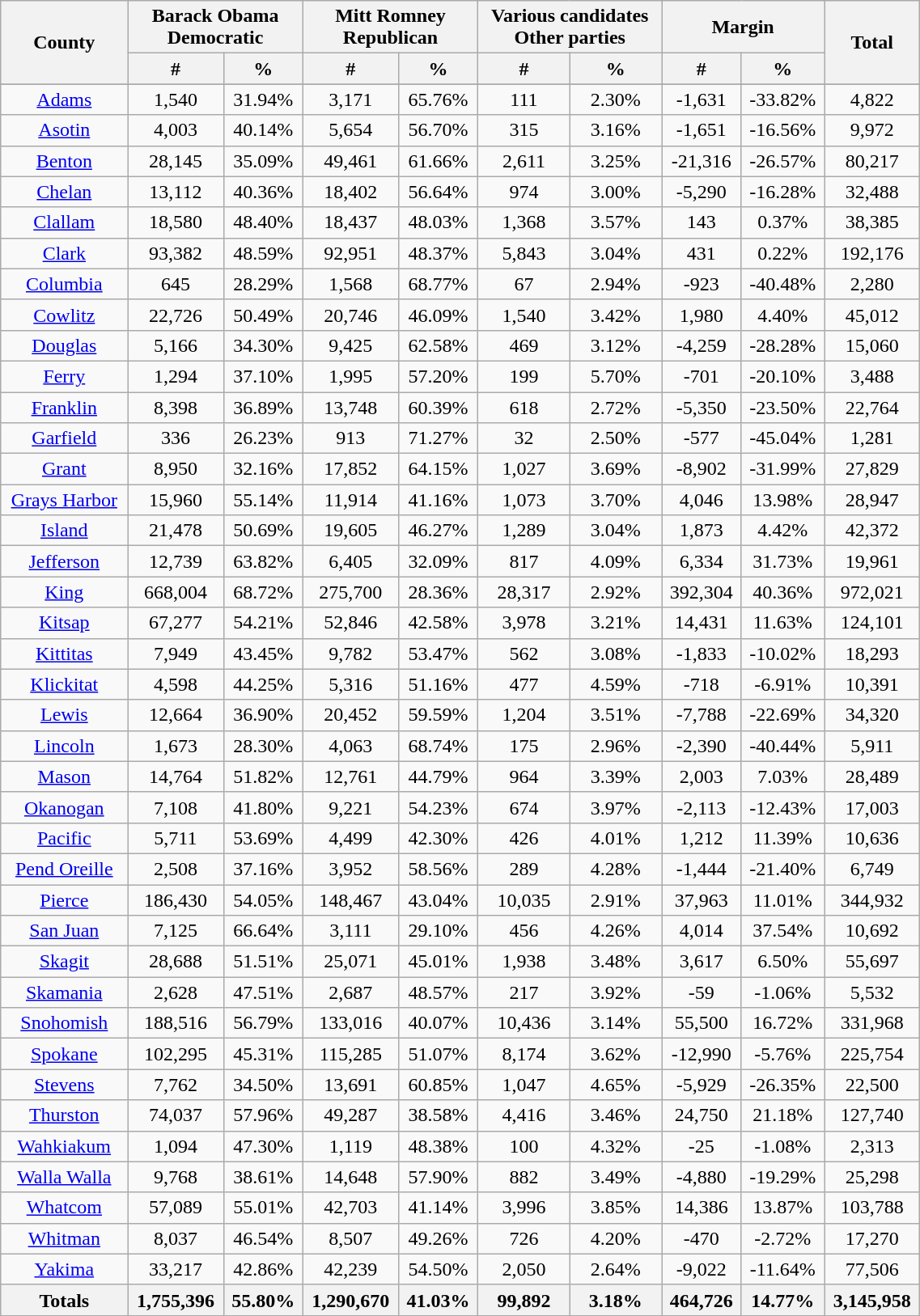<table width="60%" class="wikitable sortable">
<tr>
<th rowspan="2">County</th>
<th colspan="2">Barack Obama<br>Democratic</th>
<th colspan="2">Mitt Romney<br>Republican</th>
<th colspan="2">Various candidates<br>Other parties</th>
<th colspan="2">Margin</th>
<th rowspan="2">Total</th>
</tr>
<tr>
<th style="text-align:center;" data-sort-type="number">#</th>
<th style="text-align:center;" data-sort-type="number">%</th>
<th style="text-align:center;" data-sort-type="number">#</th>
<th style="text-align:center;" data-sort-type="number">%</th>
<th style="text-align:center;" data-sort-type="number">#</th>
<th style="text-align:center;" data-sort-type="number">%</th>
<th style="text-align:center;" data-sort-type="number">#</th>
<th style="text-align:center;" data-sort-type="number">%</th>
</tr>
<tr>
</tr>
<tr style="text-align:center;">
<td><a href='#'>Adams</a></td>
<td>1,540</td>
<td>31.94%</td>
<td>3,171</td>
<td>65.76%</td>
<td>111</td>
<td>2.30%</td>
<td>-1,631</td>
<td>-33.82%</td>
<td>4,822</td>
</tr>
<tr style="text-align:center;">
<td><a href='#'>Asotin</a></td>
<td>4,003</td>
<td>40.14%</td>
<td>5,654</td>
<td>56.70%</td>
<td>315</td>
<td>3.16%</td>
<td>-1,651</td>
<td>-16.56%</td>
<td>9,972</td>
</tr>
<tr style="text-align:center;">
<td><a href='#'>Benton</a></td>
<td>28,145</td>
<td>35.09%</td>
<td>49,461</td>
<td>61.66%</td>
<td>2,611</td>
<td>3.25%</td>
<td>-21,316</td>
<td>-26.57%</td>
<td>80,217</td>
</tr>
<tr style="text-align:center;">
<td><a href='#'>Chelan</a></td>
<td>13,112</td>
<td>40.36%</td>
<td>18,402</td>
<td>56.64%</td>
<td>974</td>
<td>3.00%</td>
<td>-5,290</td>
<td>-16.28%</td>
<td>32,488</td>
</tr>
<tr style="text-align:center;">
<td><a href='#'>Clallam</a></td>
<td>18,580</td>
<td>48.40%</td>
<td>18,437</td>
<td>48.03%</td>
<td>1,368</td>
<td>3.57%</td>
<td>143</td>
<td>0.37%</td>
<td>38,385</td>
</tr>
<tr style="text-align:center;">
<td><a href='#'>Clark</a></td>
<td>93,382</td>
<td>48.59%</td>
<td>92,951</td>
<td>48.37%</td>
<td>5,843</td>
<td>3.04%</td>
<td>431</td>
<td>0.22%</td>
<td>192,176</td>
</tr>
<tr style="text-align:center;">
<td><a href='#'>Columbia</a></td>
<td>645</td>
<td>28.29%</td>
<td>1,568</td>
<td>68.77%</td>
<td>67</td>
<td>2.94%</td>
<td>-923</td>
<td>-40.48%</td>
<td>2,280</td>
</tr>
<tr style="text-align:center;">
<td><a href='#'>Cowlitz</a></td>
<td>22,726</td>
<td>50.49%</td>
<td>20,746</td>
<td>46.09%</td>
<td>1,540</td>
<td>3.42%</td>
<td>1,980</td>
<td>4.40%</td>
<td>45,012</td>
</tr>
<tr style="text-align:center;">
<td><a href='#'>Douglas</a></td>
<td>5,166</td>
<td>34.30%</td>
<td>9,425</td>
<td>62.58%</td>
<td>469</td>
<td>3.12%</td>
<td>-4,259</td>
<td>-28.28%</td>
<td>15,060</td>
</tr>
<tr style="text-align:center;">
<td><a href='#'>Ferry</a></td>
<td>1,294</td>
<td>37.10%</td>
<td>1,995</td>
<td>57.20%</td>
<td>199</td>
<td>5.70%</td>
<td>-701</td>
<td>-20.10%</td>
<td>3,488</td>
</tr>
<tr style="text-align:center;">
<td><a href='#'>Franklin</a></td>
<td>8,398</td>
<td>36.89%</td>
<td>13,748</td>
<td>60.39%</td>
<td>618</td>
<td>2.72%</td>
<td>-5,350</td>
<td>-23.50%</td>
<td>22,764</td>
</tr>
<tr style="text-align:center;">
<td><a href='#'>Garfield</a></td>
<td>336</td>
<td>26.23%</td>
<td>913</td>
<td>71.27%</td>
<td>32</td>
<td>2.50%</td>
<td>-577</td>
<td>-45.04%</td>
<td>1,281</td>
</tr>
<tr style="text-align:center;">
<td><a href='#'>Grant</a></td>
<td>8,950</td>
<td>32.16%</td>
<td>17,852</td>
<td>64.15%</td>
<td>1,027</td>
<td>3.69%</td>
<td>-8,902</td>
<td>-31.99%</td>
<td>27,829</td>
</tr>
<tr style="text-align:center;">
<td><a href='#'>Grays Harbor</a></td>
<td>15,960</td>
<td>55.14%</td>
<td>11,914</td>
<td>41.16%</td>
<td>1,073</td>
<td>3.70%</td>
<td>4,046</td>
<td>13.98%</td>
<td>28,947</td>
</tr>
<tr style="text-align:center;">
<td><a href='#'>Island</a></td>
<td>21,478</td>
<td>50.69%</td>
<td>19,605</td>
<td>46.27%</td>
<td>1,289</td>
<td>3.04%</td>
<td>1,873</td>
<td>4.42%</td>
<td>42,372</td>
</tr>
<tr style="text-align:center;">
<td><a href='#'>Jefferson</a></td>
<td>12,739</td>
<td>63.82%</td>
<td>6,405</td>
<td>32.09%</td>
<td>817</td>
<td>4.09%</td>
<td>6,334</td>
<td>31.73%</td>
<td>19,961</td>
</tr>
<tr style="text-align:center;">
<td><a href='#'>King</a></td>
<td>668,004</td>
<td>68.72%</td>
<td>275,700</td>
<td>28.36%</td>
<td>28,317</td>
<td>2.92%</td>
<td>392,304</td>
<td>40.36%</td>
<td>972,021</td>
</tr>
<tr style="text-align:center;">
<td><a href='#'>Kitsap</a></td>
<td>67,277</td>
<td>54.21%</td>
<td>52,846</td>
<td>42.58%</td>
<td>3,978</td>
<td>3.21%</td>
<td>14,431</td>
<td>11.63%</td>
<td>124,101</td>
</tr>
<tr style="text-align:center;">
<td><a href='#'>Kittitas</a></td>
<td>7,949</td>
<td>43.45%</td>
<td>9,782</td>
<td>53.47%</td>
<td>562</td>
<td>3.08%</td>
<td>-1,833</td>
<td>-10.02%</td>
<td>18,293</td>
</tr>
<tr style="text-align:center;">
<td><a href='#'>Klickitat</a></td>
<td>4,598</td>
<td>44.25%</td>
<td>5,316</td>
<td>51.16%</td>
<td>477</td>
<td>4.59%</td>
<td>-718</td>
<td>-6.91%</td>
<td>10,391</td>
</tr>
<tr style="text-align:center;">
<td><a href='#'>Lewis</a></td>
<td>12,664</td>
<td>36.90%</td>
<td>20,452</td>
<td>59.59%</td>
<td>1,204</td>
<td>3.51%</td>
<td>-7,788</td>
<td>-22.69%</td>
<td>34,320</td>
</tr>
<tr style="text-align:center;">
<td><a href='#'>Lincoln</a></td>
<td>1,673</td>
<td>28.30%</td>
<td>4,063</td>
<td>68.74%</td>
<td>175</td>
<td>2.96%</td>
<td>-2,390</td>
<td>-40.44%</td>
<td>5,911</td>
</tr>
<tr style="text-align:center;">
<td><a href='#'>Mason</a></td>
<td>14,764</td>
<td>51.82%</td>
<td>12,761</td>
<td>44.79%</td>
<td>964</td>
<td>3.39%</td>
<td>2,003</td>
<td>7.03%</td>
<td>28,489</td>
</tr>
<tr style="text-align:center;">
<td><a href='#'>Okanogan</a></td>
<td>7,108</td>
<td>41.80%</td>
<td>9,221</td>
<td>54.23%</td>
<td>674</td>
<td>3.97%</td>
<td>-2,113</td>
<td>-12.43%</td>
<td>17,003</td>
</tr>
<tr style="text-align:center;">
<td><a href='#'>Pacific</a></td>
<td>5,711</td>
<td>53.69%</td>
<td>4,499</td>
<td>42.30%</td>
<td>426</td>
<td>4.01%</td>
<td>1,212</td>
<td>11.39%</td>
<td>10,636</td>
</tr>
<tr style="text-align:center;">
<td><a href='#'>Pend Oreille</a></td>
<td>2,508</td>
<td>37.16%</td>
<td>3,952</td>
<td>58.56%</td>
<td>289</td>
<td>4.28%</td>
<td>-1,444</td>
<td>-21.40%</td>
<td>6,749</td>
</tr>
<tr style="text-align:center;">
<td><a href='#'>Pierce</a></td>
<td>186,430</td>
<td>54.05%</td>
<td>148,467</td>
<td>43.04%</td>
<td>10,035</td>
<td>2.91%</td>
<td>37,963</td>
<td>11.01%</td>
<td>344,932</td>
</tr>
<tr style="text-align:center;">
<td><a href='#'>San Juan</a></td>
<td>7,125</td>
<td>66.64%</td>
<td>3,111</td>
<td>29.10%</td>
<td>456</td>
<td>4.26%</td>
<td>4,014</td>
<td>37.54%</td>
<td>10,692</td>
</tr>
<tr style="text-align:center;">
<td><a href='#'>Skagit</a></td>
<td>28,688</td>
<td>51.51%</td>
<td>25,071</td>
<td>45.01%</td>
<td>1,938</td>
<td>3.48%</td>
<td>3,617</td>
<td>6.50%</td>
<td>55,697</td>
</tr>
<tr style="text-align:center;">
<td><a href='#'>Skamania</a></td>
<td>2,628</td>
<td>47.51%</td>
<td>2,687</td>
<td>48.57%</td>
<td>217</td>
<td>3.92%</td>
<td>-59</td>
<td>-1.06%</td>
<td>5,532</td>
</tr>
<tr style="text-align:center;">
<td><a href='#'>Snohomish</a></td>
<td>188,516</td>
<td>56.79%</td>
<td>133,016</td>
<td>40.07%</td>
<td>10,436</td>
<td>3.14%</td>
<td>55,500</td>
<td>16.72%</td>
<td>331,968</td>
</tr>
<tr style="text-align:center;">
<td><a href='#'>Spokane</a></td>
<td>102,295</td>
<td>45.31%</td>
<td>115,285</td>
<td>51.07%</td>
<td>8,174</td>
<td>3.62%</td>
<td>-12,990</td>
<td>-5.76%</td>
<td>225,754</td>
</tr>
<tr style="text-align:center;">
<td><a href='#'>Stevens</a></td>
<td>7,762</td>
<td>34.50%</td>
<td>13,691</td>
<td>60.85%</td>
<td>1,047</td>
<td>4.65%</td>
<td>-5,929</td>
<td>-26.35%</td>
<td>22,500</td>
</tr>
<tr style="text-align:center;">
<td><a href='#'>Thurston</a></td>
<td>74,037</td>
<td>57.96%</td>
<td>49,287</td>
<td>38.58%</td>
<td>4,416</td>
<td>3.46%</td>
<td>24,750</td>
<td>21.18%</td>
<td>127,740</td>
</tr>
<tr style="text-align:center;">
<td><a href='#'>Wahkiakum</a></td>
<td>1,094</td>
<td>47.30%</td>
<td>1,119</td>
<td>48.38%</td>
<td>100</td>
<td>4.32%</td>
<td>-25</td>
<td>-1.08%</td>
<td>2,313</td>
</tr>
<tr style="text-align:center;">
<td><a href='#'>Walla Walla</a></td>
<td>9,768</td>
<td>38.61%</td>
<td>14,648</td>
<td>57.90%</td>
<td>882</td>
<td>3.49%</td>
<td>-4,880</td>
<td>-19.29%</td>
<td>25,298</td>
</tr>
<tr style="text-align:center;">
<td><a href='#'>Whatcom</a></td>
<td>57,089</td>
<td>55.01%</td>
<td>42,703</td>
<td>41.14%</td>
<td>3,996</td>
<td>3.85%</td>
<td>14,386</td>
<td>13.87%</td>
<td>103,788</td>
</tr>
<tr style="text-align:center;">
<td><a href='#'>Whitman</a></td>
<td>8,037</td>
<td>46.54%</td>
<td>8,507</td>
<td>49.26%</td>
<td>726</td>
<td>4.20%</td>
<td>-470</td>
<td>-2.72%</td>
<td>17,270</td>
</tr>
<tr style="text-align:center;">
<td><a href='#'>Yakima</a></td>
<td>33,217</td>
<td>42.86%</td>
<td>42,239</td>
<td>54.50%</td>
<td>2,050</td>
<td>2.64%</td>
<td>-9,022</td>
<td>-11.64%</td>
<td>77,506</td>
</tr>
<tr>
<th>Totals</th>
<th>1,755,396</th>
<th>55.80%</th>
<th>1,290,670</th>
<th>41.03%</th>
<th>99,892</th>
<th>3.18%</th>
<th>464,726</th>
<th>14.77%</th>
<th>3,145,958</th>
</tr>
</table>
